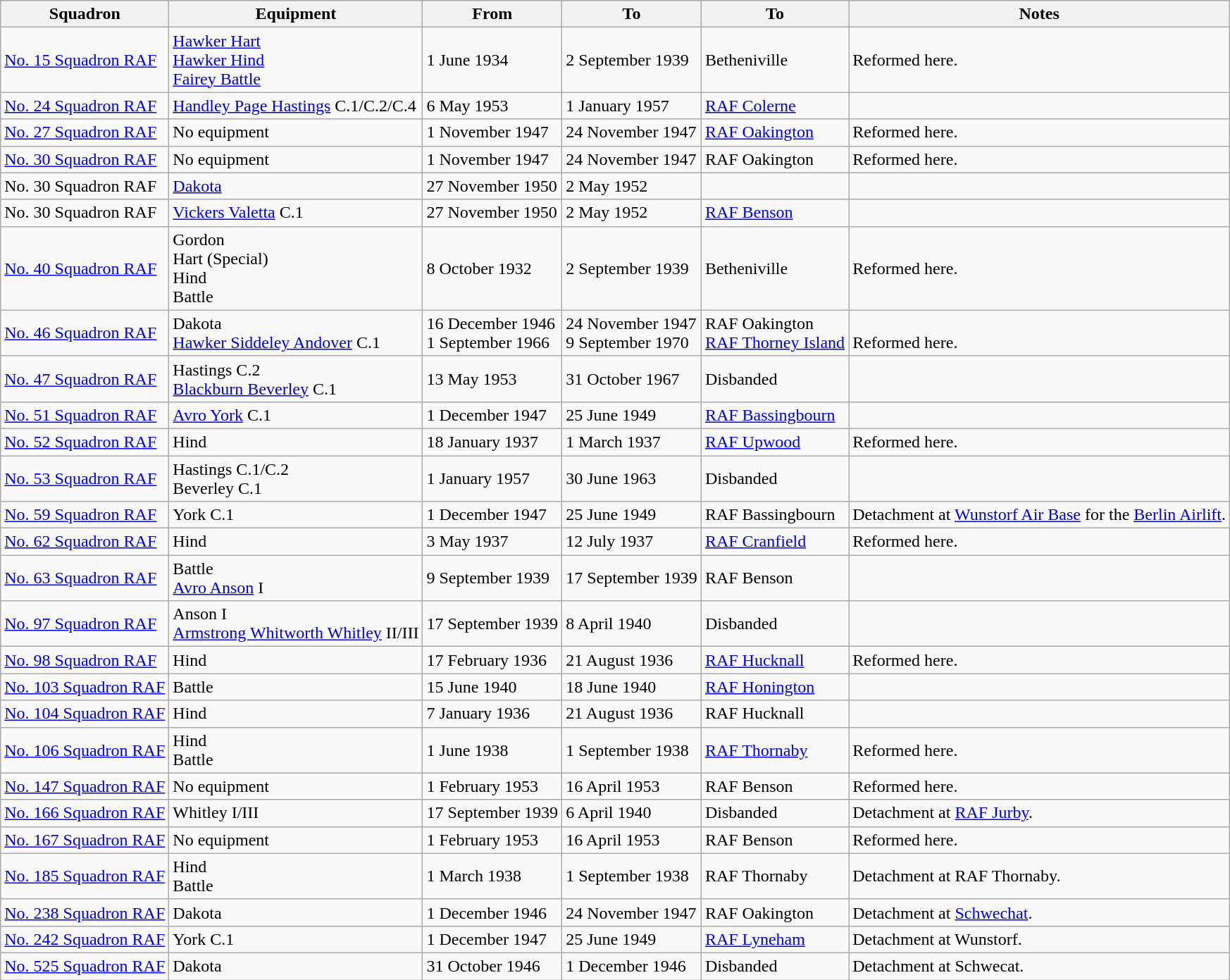<table class="wikitable sortable">
<tr>
<th>Squadron</th>
<th>Equipment</th>
<th>From</th>
<th>To</th>
<th>To</th>
<th>Notes</th>
</tr>
<tr>
<td><a href='#'>No. 15 Squadron RAF</a></td>
<td><a href='#'>Hawker Hart</a><br><a href='#'>Hawker Hind</a><br><a href='#'>Fairey Battle</a></td>
<td>1 June 1934</td>
<td>2 September 1939</td>
<td>Betheniville</td>
<td>Reformed here.</td>
</tr>
<tr>
<td><a href='#'>No. 24 Squadron RAF</a></td>
<td><a href='#'>Handley Page Hastings</a> C.1/C.2/C.4</td>
<td>6 May 1953</td>
<td>1 January 1957</td>
<td><a href='#'>RAF Colerne</a></td>
<td></td>
</tr>
<tr>
<td><a href='#'>No. 27 Squadron RAF</a></td>
<td>No equipment</td>
<td>1 November 1947</td>
<td>24 November 1947</td>
<td><a href='#'>RAF Oakington</a></td>
<td>Reformed here.</td>
</tr>
<tr>
<td><a href='#'>No. 30 Squadron RAF</a></td>
<td>No equipment</td>
<td>1 November 1947</td>
<td>24 November 1947</td>
<td>RAF Oakington</td>
<td>Reformed here.</td>
</tr>
<tr>
<td>No. 30 Squadron RAF</td>
<td><a href='#'>Dakota</a></td>
<td>27 November 1950</td>
<td>2 May 1952</td>
<td></td>
<td></td>
</tr>
<tr>
<td>No. 30 Squadron RAF</td>
<td><a href='#'>Vickers Valetta</a> C.1</td>
<td>27 November 1950</td>
<td>2 May 1952</td>
<td><a href='#'>RAF Benson</a></td>
<td></td>
</tr>
<tr>
<td><a href='#'>No. 40 Squadron RAF</a></td>
<td>Gordon<br>Hart (Special)<br>Hind<br>Battle</td>
<td>8 October 1932</td>
<td>2 September 1939</td>
<td>Betheniville</td>
<td>Reformed here.</td>
</tr>
<tr>
<td><a href='#'>No. 46 Squadron RAF</a></td>
<td>Dakota<br><a href='#'>Hawker Siddeley Andover</a> C.1</td>
<td>16 December 1946<br>1 September 1966</td>
<td>24 November 1947<br>9 September 1970</td>
<td>RAF Oakington<br><a href='#'>RAF Thorney Island</a></td>
<td><br>Reformed here.</td>
</tr>
<tr>
<td><a href='#'>No. 47 Squadron RAF</a></td>
<td>Hastings C.2<br><a href='#'>Blackburn Beverley</a> C.1</td>
<td>13 May 1953</td>
<td>31 October 1967</td>
<td>Disbanded</td>
<td></td>
</tr>
<tr>
<td><a href='#'>No. 51 Squadron RAF</a></td>
<td><a href='#'>Avro York</a> C.1</td>
<td>1 December 1947</td>
<td>25 June 1949</td>
<td><a href='#'>RAF Bassingbourn</a></td>
<td></td>
</tr>
<tr>
<td><a href='#'>No. 52 Squadron RAF</a></td>
<td>Hind</td>
<td>18 January 1937</td>
<td>1 March 1937</td>
<td><a href='#'>RAF Upwood</a></td>
<td>Reformed here.</td>
</tr>
<tr>
<td><a href='#'>No. 53 Squadron RAF</a></td>
<td>Hastings C.1/C.2<br>Beverley C.1</td>
<td>1 January 1957</td>
<td>30 June 1963</td>
<td>Disbanded</td>
<td></td>
</tr>
<tr>
<td><a href='#'>No. 59 Squadron RAF</a></td>
<td>York C.1</td>
<td>1 December 1947</td>
<td>25 June 1949</td>
<td>RAF Bassingbourn</td>
<td>Detachment at <a href='#'>Wunstorf Air Base</a> for the <a href='#'>Berlin Airlift</a>.</td>
</tr>
<tr>
<td><a href='#'>No. 62 Squadron RAF</a></td>
<td>Hind</td>
<td>3 May 1937</td>
<td>12 July 1937</td>
<td><a href='#'>RAF Cranfield</a></td>
<td>Reformed here.</td>
</tr>
<tr>
<td><a href='#'>No. 63 Squadron RAF</a></td>
<td>Battle<br><a href='#'>Avro Anson</a> I</td>
<td>9 September 1939</td>
<td>17 September 1939</td>
<td>RAF Benson</td>
<td></td>
</tr>
<tr>
<td><a href='#'>No. 97 Squadron RAF</a></td>
<td>Anson I<br><a href='#'>Armstrong Whitworth Whitley</a> II/III</td>
<td>17 September 1939</td>
<td>8 April 1940</td>
<td>Disbanded</td>
<td></td>
</tr>
<tr>
<td><a href='#'>No. 98 Squadron RAF</a></td>
<td>Hind</td>
<td>17 February 1936</td>
<td>21 August 1936</td>
<td><a href='#'>RAF Hucknall</a></td>
<td>Reformed here.</td>
</tr>
<tr>
<td><a href='#'>No. 103 Squadron RAF</a></td>
<td>Battle</td>
<td>15 June 1940</td>
<td>18 June 1940</td>
<td><a href='#'>RAF Honington</a></td>
<td></td>
</tr>
<tr>
<td><a href='#'>No. 104 Squadron RAF</a></td>
<td>Hind</td>
<td>7 January 1936</td>
<td>21 August 1936</td>
<td>RAF Hucknall</td>
<td></td>
</tr>
<tr>
<td><a href='#'>No. 106 Squadron RAF</a></td>
<td>Hind<br>Battle</td>
<td>1 June 1938</td>
<td>1 September 1938</td>
<td><a href='#'>RAF Thornaby</a></td>
<td>Reformed here.</td>
</tr>
<tr>
<td><a href='#'>No. 147 Squadron RAF</a></td>
<td>No equipment</td>
<td>1 February 1953</td>
<td>16 April 1953</td>
<td>RAF Benson</td>
<td>Reformed here.</td>
</tr>
<tr>
<td><a href='#'>No. 166 Squadron RAF</a></td>
<td>Whitley I/III</td>
<td>17 September 1939</td>
<td>6 April 1940</td>
<td>Disbanded</td>
<td>Detachment at <a href='#'>RAF Jurby</a>.</td>
</tr>
<tr>
<td><a href='#'>No. 167 Squadron RAF</a></td>
<td>No equipment</td>
<td>1 February 1953</td>
<td>16 April 1953</td>
<td>RAF Benson</td>
<td>Reformed here.</td>
</tr>
<tr>
<td><a href='#'>No. 185 Squadron RAF</a></td>
<td>Hind<br>Battle</td>
<td>1 March 1938</td>
<td>1 September 1938</td>
<td>RAF Thornaby</td>
<td>Detachment at RAF Thornaby.</td>
</tr>
<tr>
<td><a href='#'>No. 238 Squadron RAF</a></td>
<td>Dakota</td>
<td>1 December 1946</td>
<td>24 November 1947</td>
<td>RAF Oakington</td>
<td>Detachment at <a href='#'>Schwechat</a>.</td>
</tr>
<tr>
<td><a href='#'>No. 242 Squadron RAF</a></td>
<td>York C.1</td>
<td>1 December 1947</td>
<td>25 June 1949</td>
<td><a href='#'>RAF Lyneham</a></td>
<td>Detachment at Wunstorf.</td>
</tr>
<tr>
<td><a href='#'>No. 525 Squadron RAF</a></td>
<td>Dakota</td>
<td>31 October 1946</td>
<td>1 December 1946</td>
<td>Disbanded</td>
<td>Detachment at Schwecat.</td>
</tr>
</table>
